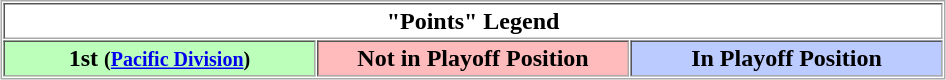<table align="center" border="1" cellpadding="2" cellspacing="1" style="border:1px solid #aaa">
<tr>
<th colspan="4">"Points" Legend</th>
</tr>
<tr>
<th bgcolor="bbffbb" width="202px">1st <small>(<a href='#'>Pacific Division</a>)</small></th>
<th bgcolor="ffbbbb" width="202x">Not in Playoff Position</th>
<th bgcolor="bbcaff" width="202px">In Playoff Position</th>
</tr>
</table>
